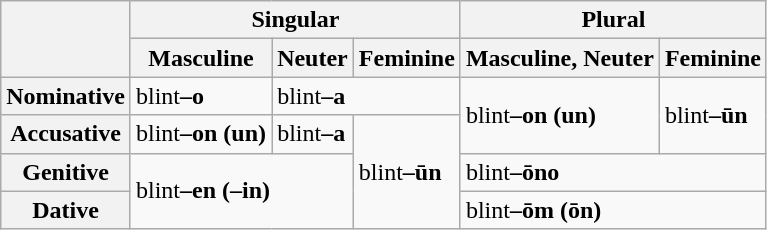<table class="wikitable">
<tr>
<th rowspan="2"></th>
<th colspan="3"><strong>Singular</strong></th>
<th colspan="2"><strong>Plural</strong></th>
</tr>
<tr>
<th><strong>Masculine</strong></th>
<th><strong>Neuter</strong></th>
<th><strong>Feminine</strong></th>
<th><strong>Masculine, Neuter</strong></th>
<th><strong>Feminine</strong></th>
</tr>
<tr>
<th><strong>Nominative</strong></th>
<td>blint<strong>–o</strong></td>
<td colspan="2">blint<strong>–a</strong></td>
<td rowspan="2">blint<strong>–on (un)</strong></td>
<td rowspan="2">blint<strong>–ūn</strong></td>
</tr>
<tr>
<th><strong>Accusative</strong></th>
<td>blint<strong>–on (un)</strong></td>
<td>blint<strong>–a</strong></td>
<td rowspan="3">blint<strong>–ūn</strong></td>
</tr>
<tr>
<th><strong>Genitive</strong></th>
<td colspan="2" rowspan="2">blint<strong>–en (–in)</strong></td>
<td colspan="2">blint<strong>–ōno</strong></td>
</tr>
<tr>
<th><strong>Dative</strong></th>
<td colspan="2">blint<strong>–ōm (ōn)</strong></td>
</tr>
</table>
